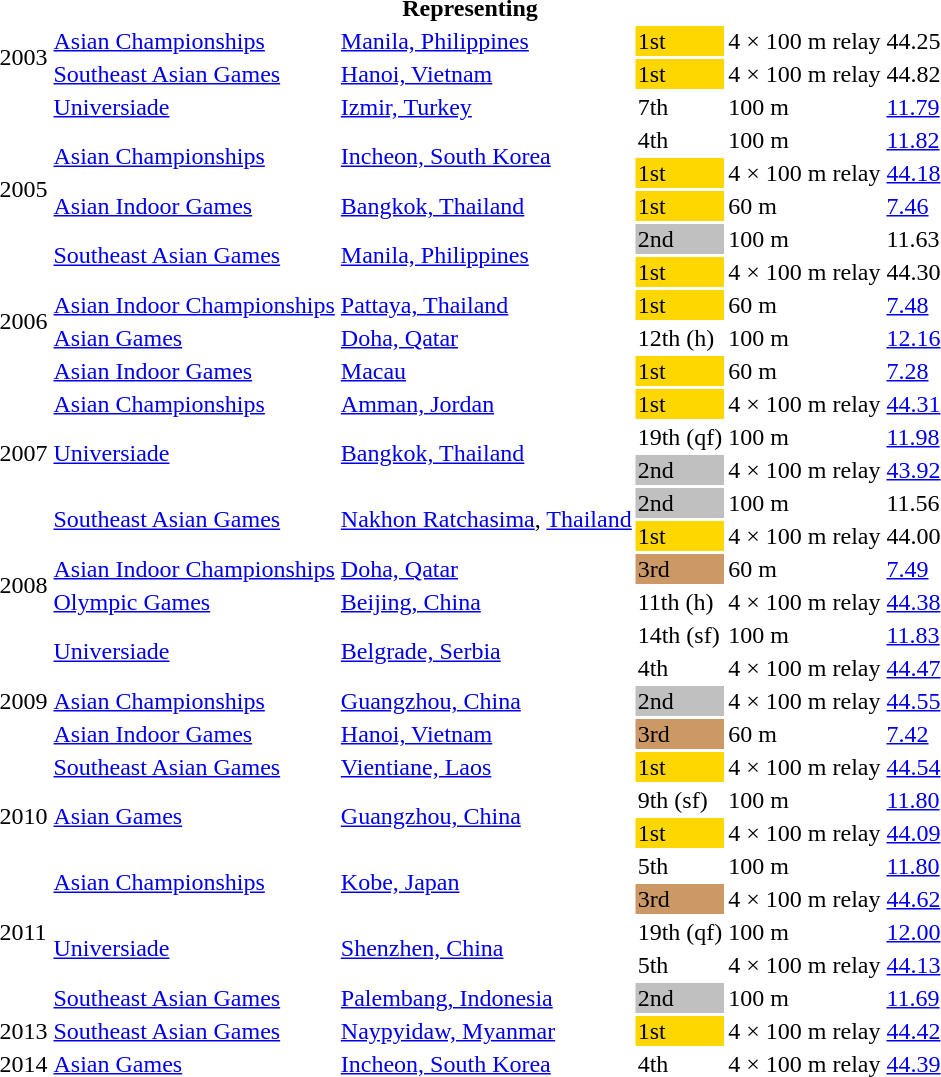<table>
<tr>
<th colspan="6">Representing </th>
</tr>
<tr>
<td rowspan=2>2003</td>
<td><a href='#'>Asian Championships</a></td>
<td><a href='#'>Manila, Philippines</a></td>
<td bgcolor="gold">1st</td>
<td>4 × 100 m relay</td>
<td>44.25</td>
</tr>
<tr>
<td><a href='#'>Southeast Asian Games</a></td>
<td><a href='#'>Hanoi, Vietnam</a></td>
<td bgcolor="gold">1st</td>
<td>4 × 100 m relay</td>
<td>44.82</td>
</tr>
<tr>
<td rowspan=6>2005</td>
<td><a href='#'>Universiade</a></td>
<td><a href='#'>Izmir, Turkey</a></td>
<td>7th</td>
<td>100 m</td>
<td><a href='#'>11.79</a></td>
</tr>
<tr>
<td rowspan=2><a href='#'>Asian Championships</a></td>
<td rowspan=2><a href='#'>Incheon, South Korea</a></td>
<td>4th</td>
<td>100 m</td>
<td><a href='#'>11.82</a></td>
</tr>
<tr>
<td bgcolor=gold>1st</td>
<td>4 × 100 m relay</td>
<td><a href='#'>44.18</a></td>
</tr>
<tr>
<td><a href='#'>Asian Indoor Games</a></td>
<td><a href='#'>Bangkok, Thailand</a></td>
<td bgcolor="gold">1st</td>
<td>60 m</td>
<td><a href='#'>7.46</a></td>
</tr>
<tr>
<td rowspan=2><a href='#'>Southeast Asian Games</a></td>
<td rowspan=2><a href='#'>Manila, Philippines</a></td>
<td bgcolor="silver">2nd</td>
<td>100 m</td>
<td>11.63</td>
</tr>
<tr>
<td bgcolor="gold">1st</td>
<td>4 × 100 m relay</td>
<td>44.30</td>
</tr>
<tr>
<td rowspan=2>2006</td>
<td><a href='#'>Asian Indoor Championships</a></td>
<td><a href='#'>Pattaya, Thailand</a></td>
<td bgcolor="gold">1st</td>
<td>60 m</td>
<td><a href='#'>7.48</a></td>
</tr>
<tr>
<td><a href='#'>Asian Games</a></td>
<td><a href='#'>Doha, Qatar</a></td>
<td>12th (h)</td>
<td>100 m</td>
<td><a href='#'>12.16</a></td>
</tr>
<tr>
<td rowspan=6>2007</td>
<td><a href='#'>Asian Indoor Games</a></td>
<td><a href='#'>Macau</a></td>
<td bgcolor="gold">1st</td>
<td>60 m</td>
<td><a href='#'>7.28</a></td>
</tr>
<tr>
<td><a href='#'>Asian Championships</a></td>
<td><a href='#'>Amman, Jordan</a></td>
<td bgcolor="gold">1st</td>
<td>4 × 100 m relay</td>
<td><a href='#'>44.31</a></td>
</tr>
<tr>
<td rowspan=2><a href='#'>Universiade</a></td>
<td rowspan=2><a href='#'>Bangkok, Thailand</a></td>
<td>19th (qf)</td>
<td>100 m</td>
<td><a href='#'>11.98</a></td>
</tr>
<tr>
<td bgcolor="silver">2nd</td>
<td>4 × 100 m relay</td>
<td><a href='#'>43.92</a></td>
</tr>
<tr>
<td rowspan=2><a href='#'>Southeast Asian Games</a></td>
<td rowspan=2><a href='#'>Nakhon Ratchasima</a>, <a href='#'>Thailand</a></td>
<td bgcolor="silver">2nd</td>
<td>100 m</td>
<td>11.56</td>
</tr>
<tr>
<td bgcolor="gold">1st</td>
<td>4 × 100 m relay</td>
<td>44.00</td>
</tr>
<tr>
<td rowspan=2>2008</td>
<td><a href='#'>Asian Indoor Championships</a></td>
<td><a href='#'>Doha, Qatar</a></td>
<td bgcolor="cc9966">3rd</td>
<td>60 m</td>
<td><a href='#'>7.49</a></td>
</tr>
<tr>
<td><a href='#'>Olympic Games</a></td>
<td><a href='#'>Beijing, China</a></td>
<td>11th (h)</td>
<td>4 × 100 m relay</td>
<td><a href='#'>44.38</a></td>
</tr>
<tr>
<td rowspan=5>2009</td>
<td rowspan=2><a href='#'>Universiade</a></td>
<td rowspan=2><a href='#'>Belgrade, Serbia</a></td>
<td>14th (sf)</td>
<td>100 m</td>
<td><a href='#'>11.83</a></td>
</tr>
<tr>
<td>4th</td>
<td>4 × 100 m relay</td>
<td><a href='#'>44.47</a></td>
</tr>
<tr>
<td><a href='#'>Asian Championships</a></td>
<td><a href='#'>Guangzhou, China</a></td>
<td bgcolor="silver">2nd</td>
<td>4 × 100 m relay</td>
<td><a href='#'>44.55</a></td>
</tr>
<tr>
<td><a href='#'>Asian Indoor Games</a></td>
<td><a href='#'>Hanoi, Vietnam</a></td>
<td bgcolor="cc9966">3rd</td>
<td>60 m</td>
<td><a href='#'>7.42</a></td>
</tr>
<tr>
<td><a href='#'>Southeast Asian Games</a></td>
<td><a href='#'>Vientiane, Laos</a></td>
<td bgcolor="gold">1st</td>
<td>4 × 100 m relay</td>
<td><a href='#'>44.54</a></td>
</tr>
<tr>
<td rowspan=2>2010</td>
<td rowspan=2><a href='#'>Asian Games</a></td>
<td rowspan=2><a href='#'>Guangzhou, China</a></td>
<td>9th (sf)</td>
<td>100 m</td>
<td><a href='#'>11.80</a></td>
</tr>
<tr>
<td bgcolor="gold">1st</td>
<td>4 × 100 m relay</td>
<td><a href='#'>44.09</a></td>
</tr>
<tr>
<td rowspan=5>2011</td>
<td rowspan=2><a href='#'>Asian Championships</a></td>
<td rowspan=2><a href='#'>Kobe, Japan</a></td>
<td>5th</td>
<td>100 m</td>
<td><a href='#'>11.80</a></td>
</tr>
<tr>
<td bgcolor=cc9966>3rd</td>
<td>4 × 100 m relay</td>
<td><a href='#'>44.62</a></td>
</tr>
<tr>
<td rowspan=2><a href='#'>Universiade</a></td>
<td rowspan=2><a href='#'>Shenzhen, China</a></td>
<td>19th (qf)</td>
<td>100 m</td>
<td><a href='#'>12.00</a></td>
</tr>
<tr>
<td>5th</td>
<td>4 × 100 m relay</td>
<td><a href='#'>44.13</a></td>
</tr>
<tr>
<td><a href='#'>Southeast Asian Games</a></td>
<td><a href='#'>Palembang, Indonesia</a></td>
<td bgcolor="silver">2nd</td>
<td>100 m</td>
<td><a href='#'>11.69</a></td>
</tr>
<tr>
<td>2013</td>
<td><a href='#'>Southeast Asian Games</a></td>
<td><a href='#'>Naypyidaw, Myanmar</a></td>
<td bgcolor=gold>1st</td>
<td>4 × 100 m relay</td>
<td><a href='#'>44.42</a></td>
</tr>
<tr>
<td>2014</td>
<td><a href='#'>Asian Games</a></td>
<td><a href='#'>Incheon, South Korea</a></td>
<td>4th</td>
<td>4 × 100 m relay</td>
<td><a href='#'>44.39</a></td>
</tr>
</table>
